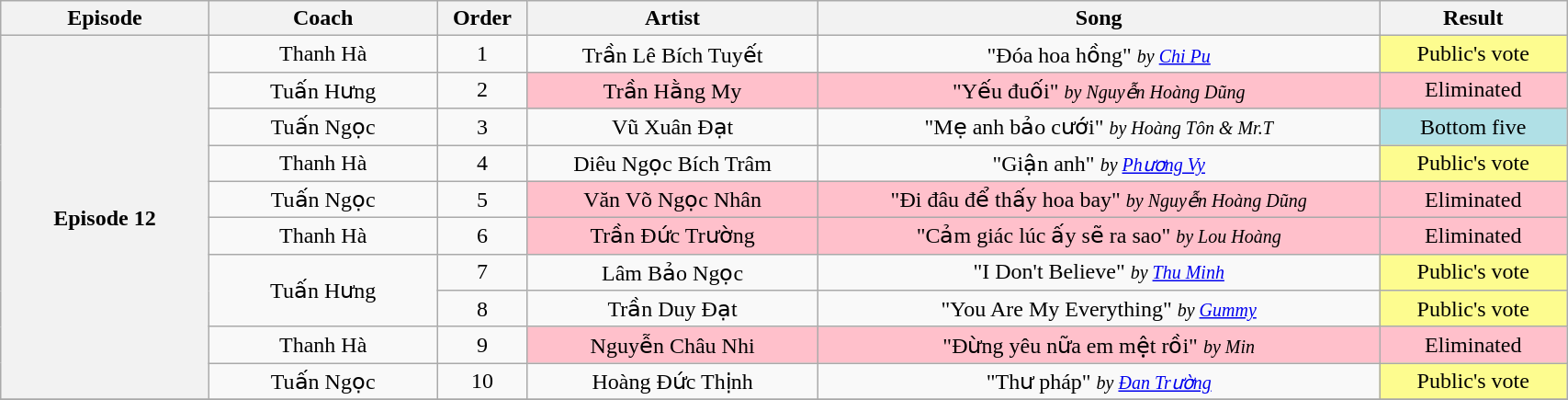<table class="wikitable" style="text-align:center; width:90%;">
<tr>
<th style="width:10%;">Episode</th>
<th style="width:11%;">Coach</th>
<th style="width:04%;">Order</th>
<th style="width:14%;">Artist</th>
<th style="width:27%;">Song</th>
<th style="width:09%;">Result</th>
</tr>
<tr>
<th rowspan="10" scope="row">Episode 12<br><small></small></th>
<td>Thanh Hà</td>
<td>1</td>
<td>Trần Lê Bích Tuyết</td>
<td>"Đóa hoa hồng" <small><em>by <a href='#'>Chi Pu</a></em></small></td>
<td style="background:#fdfc8f;">Public's vote</td>
</tr>
<tr>
<td>Tuấn Hưng</td>
<td>2</td>
<td style="background:pink;">Trần Hằng My</td>
<td style="background:pink;">"Yếu đuối" <small><em>by Nguyễn Hoàng Dũng</em></small></td>
<td style="background:pink;">Eliminated</td>
</tr>
<tr>
<td>Tuấn Ngọc</td>
<td>3</td>
<td>Vũ Xuân Đạt</td>
<td>"Mẹ anh bảo cưới" <small><em>by Hoàng Tôn & Mr.T</em></small></td>
<td style="background:#b0e0e6;">Bottom five</td>
</tr>
<tr>
<td>Thanh Hà</td>
<td>4</td>
<td>Diêu Ngọc Bích Trâm</td>
<td>"Giận anh" <small><em>by <a href='#'>Phương Vy</a></em></small></td>
<td style="background:#fdfc8f;">Public's vote</td>
</tr>
<tr>
<td>Tuấn Ngọc</td>
<td>5</td>
<td style="background:pink;">Văn Võ Ngọc Nhân</td>
<td style="background:pink;">"Đi đâu để thấy hoa bay" <small><em>by Nguyễn Hoàng Dũng</em></small></td>
<td style="background:pink;">Eliminated</td>
</tr>
<tr>
<td>Thanh Hà</td>
<td>6</td>
<td style="background:pink;">Trần Đức Trường</td>
<td style="background:pink;">"Cảm giác lúc ấy sẽ ra sao" <small><em>by Lou Hoàng</em></small></td>
<td style="background:pink;">Eliminated</td>
</tr>
<tr>
<td rowspan="2">Tuấn Hưng</td>
<td>7</td>
<td>Lâm Bảo Ngọc</td>
<td>"I Don't Believe" <small><em>by <a href='#'>Thu Minh</a></em></small></td>
<td style="background:#fdfc8f;">Public's vote</td>
</tr>
<tr>
<td>8</td>
<td>Trần Duy Đạt</td>
<td>"You Are My Everything" <small><em>by <a href='#'>Gummy</a></em></small></td>
<td style="background:#fdfc8f;">Public's vote</td>
</tr>
<tr>
<td>Thanh Hà</td>
<td>9</td>
<td style="background:pink;">Nguyễn Châu Nhi</td>
<td style="background:pink;">"Đừng yêu nữa em mệt rồi" <small><em>by Min</em></small></td>
<td style="background:pink;">Eliminated</td>
</tr>
<tr>
<td>Tuấn Ngọc</td>
<td>10</td>
<td>Hoàng Đức Thịnh</td>
<td>"Thư pháp" <small><em>by <a href='#'>Đan Trường</a></em></small></td>
<td style="background:#fdfc8f;">Public's vote</td>
</tr>
<tr>
</tr>
</table>
